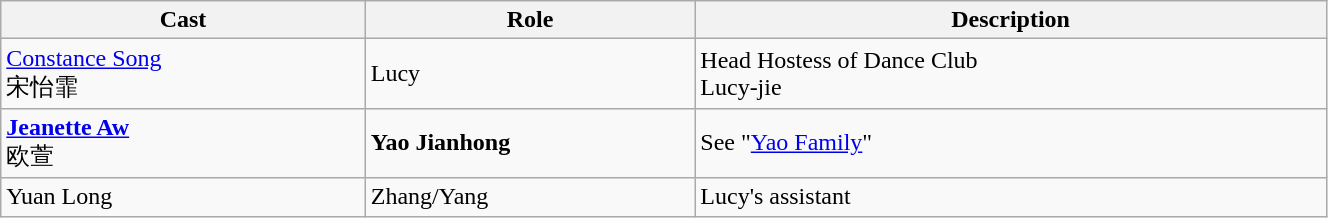<table class="wikitable" style="width:70%;">
<tr>
<th>Cast</th>
<th>Role</th>
<th>Description</th>
</tr>
<tr>
<td><a href='#'>Constance Song</a> <br> 宋怡霏</td>
<td>Lucy</td>
<td>Head Hostess of Dance Club <br> Lucy-jie</td>
</tr>
<tr>
<td><strong><a href='#'>Jeanette Aw</a></strong> <br> 欧萱</td>
<td><strong>Yao Jianhong</strong></td>
<td>See "<a href='#'>Yao Family</a>"</td>
</tr>
<tr>
<td>Yuan Long</td>
<td>Zhang/Yang</td>
<td>Lucy's assistant</td>
</tr>
</table>
